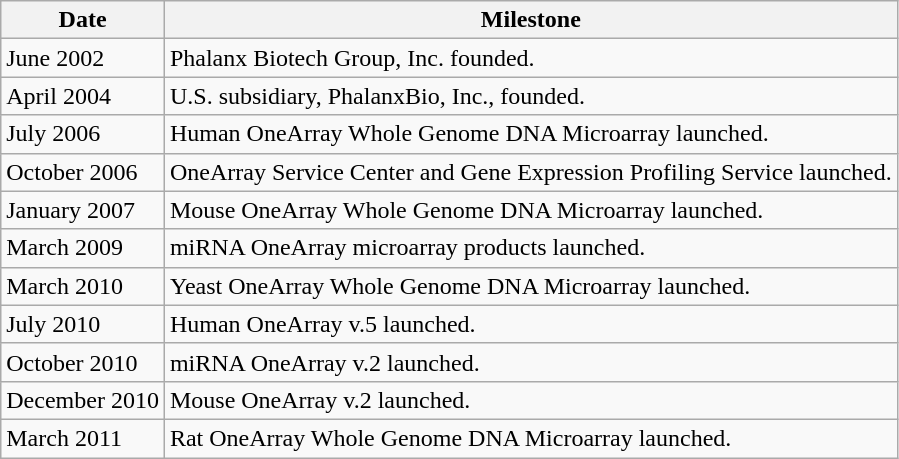<table class="wikitable">
<tr>
<th>Date</th>
<th>Milestone</th>
</tr>
<tr>
<td>June 2002</td>
<td>Phalanx Biotech Group, Inc. founded.</td>
</tr>
<tr>
<td>April 2004</td>
<td>U.S. subsidiary, PhalanxBio, Inc., founded.</td>
</tr>
<tr>
<td>July 2006</td>
<td>Human OneArray Whole Genome DNA Microarray launched.</td>
</tr>
<tr>
<td>October 2006</td>
<td>OneArray Service Center and Gene Expression Profiling Service launched.</td>
</tr>
<tr>
<td>January 2007</td>
<td>Mouse OneArray Whole Genome DNA Microarray launched.</td>
</tr>
<tr>
<td>March 2009</td>
<td>miRNA OneArray microarray products launched.</td>
</tr>
<tr>
<td>March 2010</td>
<td>Yeast OneArray Whole Genome DNA Microarray launched.</td>
</tr>
<tr>
<td>July 2010</td>
<td>Human OneArray v.5 launched.</td>
</tr>
<tr>
<td>October 2010</td>
<td>miRNA OneArray v.2 launched.</td>
</tr>
<tr>
<td>December 2010</td>
<td>Mouse OneArray v.2 launched.</td>
</tr>
<tr>
<td>March 2011</td>
<td>Rat OneArray Whole Genome DNA Microarray launched.</td>
</tr>
</table>
